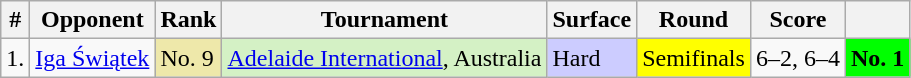<table class="wikitable sortable">
<tr>
<th>#</th>
<th>Opponent</th>
<th>Rank</th>
<th>Tournament</th>
<th>Surface</th>
<th>Round</th>
<th>Score</th>
<th></th>
</tr>
<tr>
<td>1.</td>
<td> <a href='#'>Iga Świątek</a></td>
<td bgcolor=eee8aa>No. 9</td>
<td bgcolor=d4f1c5><a href='#'>Adelaide International</a>, Australia</td>
<td bgcolor=ccccff>Hard</td>
<td bgcolor=yellow>Semifinals</td>
<td>6–2, 6–4</td>
<td bgcolor=lime><strong>No. 1</strong></td>
</tr>
</table>
